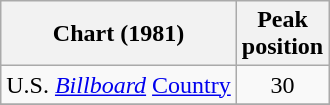<table class="wikitable">
<tr>
<th>Chart (1981)</th>
<th>Peak<br>position</th>
</tr>
<tr>
<td>U.S. <em><a href='#'>Billboard</a></em> <a href='#'>Country</a></td>
<td style="text-align:center;">30</td>
</tr>
<tr>
</tr>
</table>
